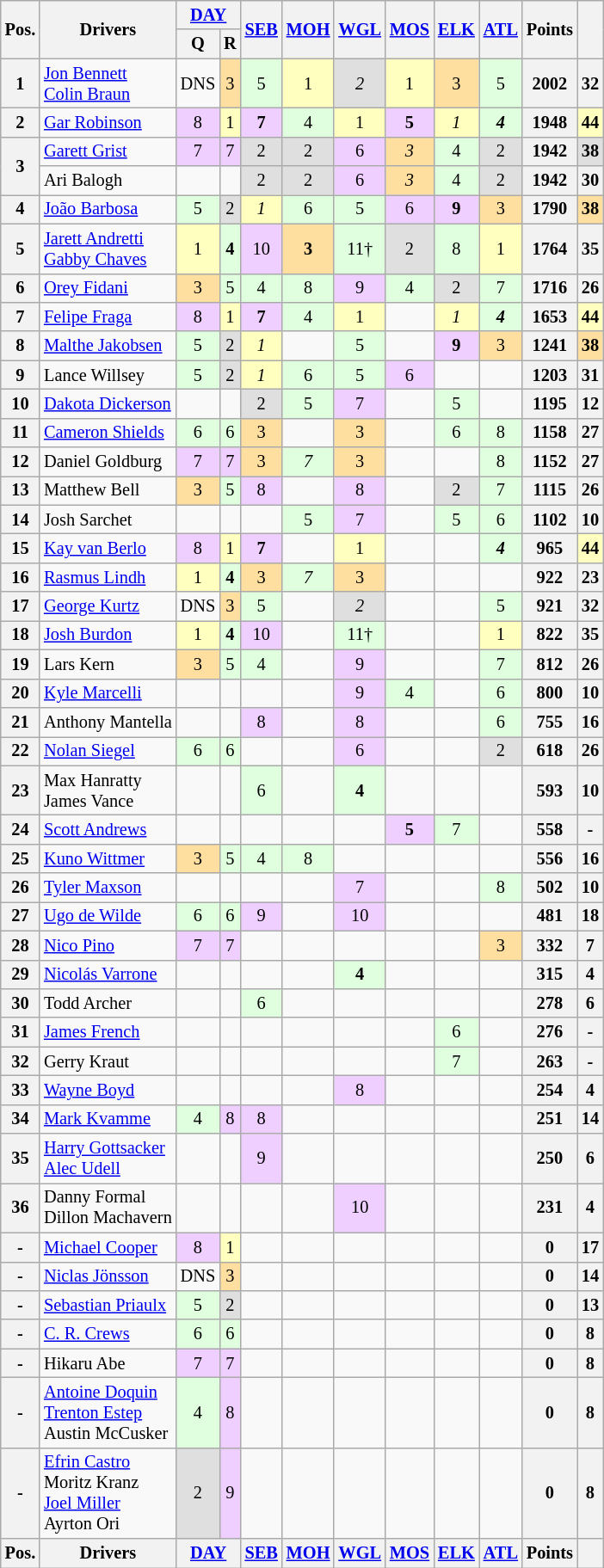<table class="wikitable" style="font-size:85%;">
<tr>
<th rowspan="2">Pos.</th>
<th rowspan="2">Drivers</th>
<th colspan="2"><a href='#'>DAY</a></th>
<th rowspan="2"><a href='#'>SEB</a></th>
<th rowspan="2"><a href='#'>MOH</a></th>
<th rowspan="2"><a href='#'>WGL</a></th>
<th rowspan="2"><a href='#'>MOS</a></th>
<th rowspan="2"><a href='#'>ELK</a></th>
<th rowspan="2"><a href='#'>ATL</a></th>
<th rowspan="2">Points</th>
<th rowspan="2"></th>
</tr>
<tr>
<th>Q</th>
<th>R</th>
</tr>
<tr>
<th>1</th>
<td> <a href='#'>Jon Bennett</a><br> <a href='#'>Colin Braun</a></td>
<td>DNS</td>
<td style="background:#ffdf9f;" align="center">3</td>
<td style="background:#dfffdf;" align="center">5</td>
<td style="background:#ffffbf;" align="center">1</td>
<td style="background:#dfdfdf;" align="center"><em>2</em></td>
<td style="background:#ffffbf;" align="center">1</td>
<td style="background:#ffdf9f;" align="center">3</td>
<td style="background:#dfffdf;" align="center">5</td>
<th>2002</th>
<th>32</th>
</tr>
<tr>
<th>2</th>
<td> <a href='#'>Gar Robinson</a></td>
<td style="background:#efcfff;" align="center">8</td>
<td style="background:#ffffbf;" align="center">1</td>
<td style="background:#efcfff;" align="center"><strong>7</strong></td>
<td style="background:#dfffdf;" align="center">4</td>
<td style="background:#ffffbf;" align="center">1</td>
<td style="background:#efcfff;" align="center"><strong>5</strong></td>
<td style="background:#ffffbf;" align="center"><em>1</em></td>
<td style="background:#dfffdf;" align="center"><strong><em>4</em></strong></td>
<th>1948</th>
<th style="background:#ffffbf;" align="center">44</th>
</tr>
<tr>
<th rowspan=2>3</th>
<td> <a href='#'>Garett Grist</a></td>
<td style="background:#efcfff;" align="center">7</td>
<td style="background:#efcfff;" align="center">7</td>
<td style="background:#dfdfdf;" align="center">2</td>
<td style="background:#dfdfdf;" align="center">2</td>
<td style="background:#efcfff;" align="center">6</td>
<td style="background:#ffdf9f;" align="center"><em>3</em></td>
<td style="background:#dfffdf;" align="center">4</td>
<td style="background:#dfdfdf;" align="center">2</td>
<th>1942</th>
<th style="background:#dfdfdf;" align="center">38</th>
</tr>
<tr>
<td> Ari Balogh</td>
<td></td>
<td></td>
<td style="background:#dfdfdf;" align="center">2</td>
<td style="background:#dfdfdf;" align="center">2</td>
<td style="background:#efcfff;" align="center">6</td>
<td style="background:#ffdf9f;" align="center"><em>3</em></td>
<td style="background:#dfffdf;" align="center">4</td>
<td style="background:#dfdfdf;" align="center">2</td>
<th>1942</th>
<th>30</th>
</tr>
<tr>
<th>4</th>
<td> <a href='#'>João Barbosa</a></td>
<td style="background:#dfffdf;" align="center">5</td>
<td style="background:#dfdfdf;" align="center">2</td>
<td style="background:#ffffbf;" align="center"><em>1</em></td>
<td style="background:#dfffdf;" align="center">6</td>
<td style="background:#dfffdf;" align="center">5</td>
<td style="background:#efcfff;" align="center">6</td>
<td style="background:#efcfff;" align="center"><strong>9</strong></td>
<td style="background:#ffdf9f;" align="center">3</td>
<th>1790</th>
<th style="background:#ffdf9f;" align="center">38</th>
</tr>
<tr>
<th>5</th>
<td> <a href='#'>Jarett Andretti</a><br> <a href='#'>Gabby Chaves</a></td>
<td style="background:#ffffbf;" align="center">1</td>
<td style="background:#dfffdf;" align="center"><strong>4</strong></td>
<td style="background:#efcfff;" align="center">10</td>
<td style="background:#ffdf9f;" align="center"><strong>3</strong></td>
<td style="background:#dfffdf;" align="center">11†</td>
<td style="background:#dfdfdf;" align="center">2</td>
<td style="background:#dfffdf;" align="center">8</td>
<td style="background:#ffffbf;" align="center">1</td>
<th>1764</th>
<th>35</th>
</tr>
<tr>
<th>6</th>
<td> <a href='#'>Orey Fidani</a></td>
<td style="background:#ffdf9f;" align="center">3</td>
<td style="background:#dfffdf;" align="center">5</td>
<td style="background:#dfffdf;" align="center">4</td>
<td style="background:#dfffdf;" align="center">8</td>
<td style="background:#efcfff;" align="center">9</td>
<td style="background:#dfffdf;" align="center">4</td>
<td style="background:#dfdfdf;" align="center">2</td>
<td style="background:#dfffdf;" align="center">7</td>
<th>1716</th>
<th>26</th>
</tr>
<tr>
<th>7</th>
<td> <a href='#'>Felipe Fraga</a></td>
<td style="background:#efcfff;" align="center">8</td>
<td style="background:#ffffbf;" align="center">1</td>
<td style="background:#efcfff;" align="center"><strong>7</strong></td>
<td style="background:#dfffdf;" align="center">4</td>
<td style="background:#ffffbf;" align="center">1</td>
<td></td>
<td style="background:#ffffbf;" align="center"><em>1</em></td>
<td style="background:#dfffdf;" align="center"><strong><em>4</em></strong></td>
<th>1653</th>
<th style="background:#ffffbf;" align="center">44</th>
</tr>
<tr>
<th>8</th>
<td> <a href='#'>Malthe Jakobsen</a></td>
<td style="background:#dfffdf;" align="center">5</td>
<td style="background:#dfdfdf;" align="center">2</td>
<td style="background:#ffffbf;" align="center"><em>1</em></td>
<td></td>
<td style="background:#dfffdf;" align="center">5</td>
<td></td>
<td style="background:#efcfff;" align="center"><strong>9</strong></td>
<td style="background:#ffdf9f;" align="center">3</td>
<th>1241</th>
<th style="background:#ffdf9f;" align="center">38</th>
</tr>
<tr>
<th>9</th>
<td> Lance Willsey</td>
<td style="background:#dfffdf;" align="center">5</td>
<td style="background:#dfdfdf;" align="center">2</td>
<td style="background:#ffffbf;" align="center"><em>1</em></td>
<td style="background:#dfffdf;" align="center">6</td>
<td style="background:#dfffdf;" align="center">5</td>
<td style="background:#efcfff;" align="center">6</td>
<td></td>
<td></td>
<th>1203</th>
<th>31</th>
</tr>
<tr>
<th>10</th>
<td> <a href='#'>Dakota Dickerson</a></td>
<td></td>
<td></td>
<td style="background:#dfdfdf;" align="center">2</td>
<td style="background:#dfffdf;" align="center">5</td>
<td style="background:#efcfff;" align="center">7</td>
<td></td>
<td style="background:#dfffdf;" align="center">5</td>
<td></td>
<th>1195</th>
<th>12</th>
</tr>
<tr>
<th>11</th>
<td> <a href='#'>Cameron Shields</a></td>
<td style="background:#dfffdf;" align="center">6</td>
<td style="background:#dfffdf;" align="center">6</td>
<td style="background:#ffdf9f;" align="center">3</td>
<td></td>
<td style="background:#ffdf9f;" align="center">3</td>
<td></td>
<td style="background:#dfffdf;" align="center">6</td>
<td style="background:#dfffdf;" align="center">8</td>
<th>1158</th>
<th>27</th>
</tr>
<tr>
<th>12</th>
<td> Daniel Goldburg</td>
<td style="background:#efcfff;" align="center">7</td>
<td style="background:#efcfff;" align="center">7</td>
<td style="background:#ffdf9f;" align="center">3</td>
<td style="background:#dfffdf;" align="center"><em>7</em></td>
<td style="background:#ffdf9f;" align="center">3</td>
<td></td>
<td></td>
<td style="background:#dfffdf;" align="center">8</td>
<th>1152</th>
<th>27</th>
</tr>
<tr>
<th>13</th>
<td> Matthew Bell</td>
<td style="background:#ffdf9f;" align="center">3</td>
<td style="background:#dfffdf;" align="center">5</td>
<td style="background:#efcfff;" align="center">8</td>
<td></td>
<td style="background:#efcfff;" align="center">8</td>
<td></td>
<td style="background:#dfdfdf;" align="center">2</td>
<td style="background:#dfffdf;" align="center">7</td>
<th>1115</th>
<th>26</th>
</tr>
<tr>
<th>14</th>
<td> Josh Sarchet</td>
<td></td>
<td></td>
<td></td>
<td style="background:#dfffdf;" align="center">5</td>
<td style="background:#efcfff;" align="center">7</td>
<td></td>
<td style="background:#dfffdf;" align="center">5</td>
<td style="background:#dfffdf;" align="center">6</td>
<th>1102</th>
<th>10</th>
</tr>
<tr>
<th>15</th>
<td> <a href='#'>Kay van Berlo</a></td>
<td style="background:#efcfff;" align="center">8</td>
<td style="background:#ffffbf;" align="center">1</td>
<td style="background:#efcfff;" align="center"><strong>7</strong></td>
<td></td>
<td style="background:#ffffbf;" align="center">1</td>
<td></td>
<td></td>
<td style="background:#dfffdf;" align="center"><strong><em>4</em></strong></td>
<th>965</th>
<th style="background:#ffffbf;" align="center">44</th>
</tr>
<tr>
<th>16</th>
<td> <a href='#'>Rasmus Lindh</a></td>
<td style="background:#ffffbf;" align="center">1</td>
<td style="background:#dfffdf;" align="center"><strong>4</strong></td>
<td style="background:#ffdf9f;" align="center">3</td>
<td style="background:#dfffdf;" align="center"><em>7</em></td>
<td style="background:#ffdf9f;" align="center">3</td>
<td></td>
<td></td>
<td></td>
<th>922</th>
<th>23</th>
</tr>
<tr>
<th>17</th>
<td> <a href='#'>George Kurtz</a></td>
<td>DNS</td>
<td style="background:#ffdf9f;" align="center">3</td>
<td style="background:#dfffdf;" align="center">5</td>
<td></td>
<td style="background:#dfdfdf;" align="center"><em>2</em></td>
<td></td>
<td></td>
<td style="background:#dfffdf;" align="center">5</td>
<th>921</th>
<th>32</th>
</tr>
<tr>
<th>18</th>
<td> <a href='#'>Josh Burdon</a></td>
<td style="background:#ffffbf;" align="center">1</td>
<td style="background:#dfffdf;" align="center"><strong>4</strong></td>
<td style="background:#efcfff;" align="center">10</td>
<td></td>
<td style="background:#dfffdf;" align="center">11†</td>
<td></td>
<td></td>
<td style="background:#ffffbf;" align="center">1</td>
<th>822</th>
<th>35</th>
</tr>
<tr>
<th>19</th>
<td> Lars Kern</td>
<td style="background:#ffdf9f;" align="center">3</td>
<td style="background:#dfffdf;" align="center">5</td>
<td style="background:#dfffdf;" align="center">4</td>
<td></td>
<td style="background:#efcfff;" align="center">9</td>
<td></td>
<td></td>
<td style="background:#dfffdf;" align="center">7</td>
<th>812</th>
<th>26</th>
</tr>
<tr>
<th>20</th>
<td> <a href='#'>Kyle Marcelli</a></td>
<td></td>
<td></td>
<td></td>
<td></td>
<td style="background:#efcfff;" align="center">9</td>
<td style="background:#dfffdf;" align="center">4</td>
<td></td>
<td style="background:#dfffdf;" align="center">6</td>
<th>800</th>
<th>10</th>
</tr>
<tr>
<th>21</th>
<td> Anthony Mantella</td>
<td></td>
<td></td>
<td style="background:#efcfff;" align="center">8</td>
<td></td>
<td style="background:#efcfff;" align="center">8</td>
<td></td>
<td></td>
<td style="background:#dfffdf;" align="center">6</td>
<th>755</th>
<th>16</th>
</tr>
<tr>
<th>22</th>
<td> <a href='#'>Nolan Siegel</a></td>
<td style="background:#dfffdf;" align="center">6</td>
<td style="background:#dfffdf;" align="center">6</td>
<td></td>
<td></td>
<td style="background:#efcfff;" align="center">6</td>
<td></td>
<td></td>
<td style="background:#dfdfdf;" align="center">2</td>
<th>618</th>
<th>26</th>
</tr>
<tr>
<th>23</th>
<td> Max Hanratty<br> James Vance</td>
<td></td>
<td></td>
<td style="background:#dfffdf;" align="center">6</td>
<td></td>
<td style="background:#dfffdf;" align="center"><strong>4</strong></td>
<td></td>
<td></td>
<td></td>
<th>593</th>
<th>10</th>
</tr>
<tr>
<th>24</th>
<td> <a href='#'>Scott Andrews</a></td>
<td></td>
<td></td>
<td></td>
<td></td>
<td></td>
<td style="background:#efcfff;" align="center"><strong>5</strong></td>
<td style="background:#dfffdf;" align="center">7</td>
<td></td>
<th>558</th>
<th>-</th>
</tr>
<tr>
<th>25</th>
<td> <a href='#'>Kuno Wittmer</a></td>
<td style="background:#ffdf9f;" align="center">3</td>
<td style="background:#dfffdf;" align="center">5</td>
<td style="background:#dfffdf;" align="center">4</td>
<td style="background:#dfffdf;" align="center">8</td>
<td></td>
<td></td>
<td></td>
<td></td>
<th>556</th>
<th>16</th>
</tr>
<tr>
<th>26</th>
<td> <a href='#'>Tyler Maxson</a></td>
<td></td>
<td></td>
<td></td>
<td></td>
<td style="background:#efcfff;" align="center">7</td>
<td></td>
<td></td>
<td style="background:#dfffdf;" align="center">8</td>
<th>502</th>
<th>10</th>
</tr>
<tr>
<th>27</th>
<td> <a href='#'>Ugo de Wilde</a></td>
<td style="background:#dfffdf;" align="center">6</td>
<td style="background:#dfffdf;" align="center">6</td>
<td style="background:#efcfff;" align="center">9</td>
<td></td>
<td style="background:#efcfff;" align="center">10</td>
<td></td>
<td></td>
<td></td>
<th>481</th>
<th>18</th>
</tr>
<tr>
<th>28</th>
<td> <a href='#'>Nico Pino</a></td>
<td style="background:#efcfff;" align="center">7</td>
<td style="background:#efcfff;" align="center">7</td>
<td></td>
<td></td>
<td></td>
<td></td>
<td></td>
<td style="background:#ffdf9f;" align="center">3</td>
<th>332</th>
<th>7</th>
</tr>
<tr>
<th>29</th>
<td> <a href='#'>Nicolás Varrone</a></td>
<td></td>
<td></td>
<td></td>
<td></td>
<td style="background:#dfffdf;" align="center"><strong>4</strong></td>
<td></td>
<td></td>
<td></td>
<th>315</th>
<th>4</th>
</tr>
<tr>
<th>30</th>
<td> Todd Archer</td>
<td></td>
<td></td>
<td style="background:#dfffdf;" align="center">6</td>
<td></td>
<td></td>
<td></td>
<td></td>
<td></td>
<th>278</th>
<th>6</th>
</tr>
<tr>
<th>31</th>
<td> <a href='#'>James French</a></td>
<td></td>
<td></td>
<td></td>
<td></td>
<td></td>
<td></td>
<td style="background:#dfffdf;" align="center">6</td>
<td></td>
<th>276</th>
<th>-</th>
</tr>
<tr>
<th>32</th>
<td> Gerry Kraut</td>
<td></td>
<td></td>
<td></td>
<td></td>
<td></td>
<td></td>
<td style="background:#dfffdf;" align="center">7</td>
<td></td>
<th>263</th>
<th>-</th>
</tr>
<tr>
<th>33</th>
<td> <a href='#'>Wayne Boyd</a></td>
<td></td>
<td></td>
<td></td>
<td></td>
<td style="background:#efcfff;" align="center">8</td>
<td></td>
<td></td>
<td></td>
<th>254</th>
<th>4</th>
</tr>
<tr>
<th>34</th>
<td> <a href='#'>Mark Kvamme</a></td>
<td style="background:#dfffdf;" align="center">4</td>
<td style="background:#efcfff;" align="center">8</td>
<td style="background:#efcfff;" align="center">8</td>
<td></td>
<td></td>
<td></td>
<td></td>
<td></td>
<th>251</th>
<th>14</th>
</tr>
<tr>
<th>35</th>
<td> <a href='#'>Harry Gottsacker</a><br> <a href='#'>Alec Udell</a></td>
<td></td>
<td></td>
<td style="background:#efcfff;" align="center">9</td>
<td></td>
<td></td>
<td></td>
<td></td>
<td></td>
<th>250</th>
<th>6</th>
</tr>
<tr>
<th>36</th>
<td> Danny Formal<br> Dillon Machavern</td>
<td></td>
<td></td>
<td></td>
<td></td>
<td style="background:#efcfff;" align="center">10</td>
<td></td>
<td></td>
<td></td>
<th>231</th>
<th>4</th>
</tr>
<tr>
<th>-</th>
<td> <a href='#'>Michael Cooper</a></td>
<td style="background:#efcfff;" align="center">8</td>
<td style="background:#ffffbf;" align="center">1</td>
<td></td>
<td></td>
<td></td>
<td></td>
<td></td>
<td></td>
<th>0</th>
<th>17</th>
</tr>
<tr>
<th>-</th>
<td> <a href='#'>Niclas Jönsson</a></td>
<td>DNS</td>
<td style="background:#ffdf9f;" align="center">3</td>
<td></td>
<td></td>
<td></td>
<td></td>
<td></td>
<td></td>
<th>0</th>
<th>14</th>
</tr>
<tr>
<th>-</th>
<td> <a href='#'>Sebastian Priaulx</a></td>
<td style="background:#dfffdf;" align="center">5</td>
<td style="background:#dfdfdf;" align="center">2</td>
<td></td>
<td></td>
<td></td>
<td></td>
<td></td>
<td></td>
<th>0</th>
<th>13</th>
</tr>
<tr>
<th>-</th>
<td> <a href='#'>C. R. Crews</a></td>
<td style="background:#dfffdf;" align="center">6</td>
<td style="background:#dfffdf;" align="center">6</td>
<td></td>
<td></td>
<td></td>
<td></td>
<td></td>
<td></td>
<th>0</th>
<th>8</th>
</tr>
<tr>
<th>-</th>
<td> Hikaru Abe</td>
<td style="background:#efcfff;" align="center">7</td>
<td style="background:#efcfff;" align="center">7</td>
<td></td>
<td></td>
<td></td>
<td></td>
<td></td>
<td></td>
<th>0</th>
<th>8</th>
</tr>
<tr>
<th>-</th>
<td> <a href='#'>Antoine Doquin</a><br> <a href='#'>Trenton Estep</a><br> Austin McCusker</td>
<td style="background:#dfffdf;" align="center">4</td>
<td style="background:#efcfff;" align="center">8</td>
<td></td>
<td></td>
<td></td>
<td></td>
<td></td>
<td></td>
<th>0</th>
<th>8</th>
</tr>
<tr>
<th>-</th>
<td> <a href='#'>Efrin Castro</a><br> Moritz Kranz<br> <a href='#'>Joel Miller</a><br> Ayrton Ori</td>
<td style="background:#dfdfdf;" align="center">2</td>
<td style="background:#efcfff;" align="center">9</td>
<td></td>
<td></td>
<td></td>
<td></td>
<td></td>
<td></td>
<th>0</th>
<th>8</th>
</tr>
<tr>
<th>Pos.</th>
<th>Drivers</th>
<th colspan="2"><a href='#'>DAY</a></th>
<th><a href='#'>SEB</a></th>
<th><a href='#'>MOH</a></th>
<th><a href='#'>WGL</a></th>
<th><a href='#'>MOS</a></th>
<th><a href='#'>ELK</a></th>
<th><a href='#'>ATL</a></th>
<th>Points</th>
<th></th>
</tr>
</table>
